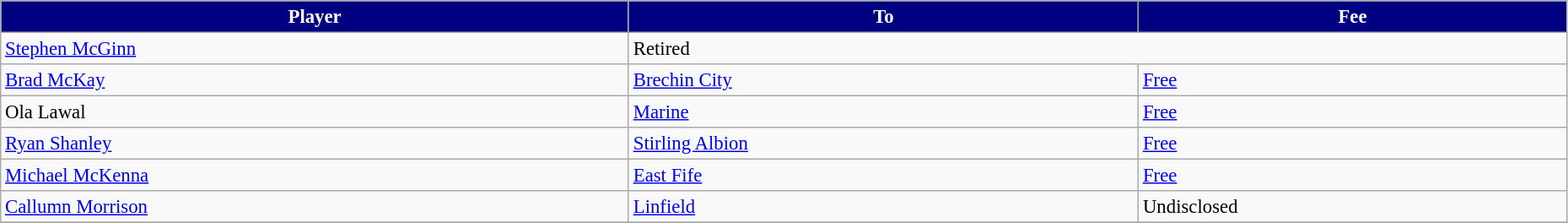<table class="wikitable" style="text-align:left; font-size:95%;width:98%;">
<tr>
<th style="background:navy; color:white;">Player</th>
<th style="background:navy; color:white;">To</th>
<th style="background:navy; color:white;">Fee</th>
</tr>
<tr>
<td> <a href='#'>Stephen McGinn</a></td>
<td colspan=2>Retired</td>
</tr>
<tr>
<td> <a href='#'>Brad McKay</a></td>
<td> <a href='#'>Brechin City</a></td>
<td><a href='#'>Free</a></td>
</tr>
<tr>
<td> Ola Lawal</td>
<td> <a href='#'>Marine</a></td>
<td><a href='#'>Free</a></td>
</tr>
<tr>
<td> <a href='#'>Ryan Shanley</a></td>
<td> <a href='#'>Stirling Albion</a></td>
<td><a href='#'>Free</a></td>
</tr>
<tr>
<td> <a href='#'>Michael McKenna</a></td>
<td> <a href='#'>East Fife</a></td>
<td><a href='#'>Free</a></td>
</tr>
<tr>
<td> <a href='#'>Callumn Morrison</a></td>
<td> <a href='#'>Linfield</a></td>
<td>Undisclosed</td>
</tr>
<tr>
</tr>
</table>
